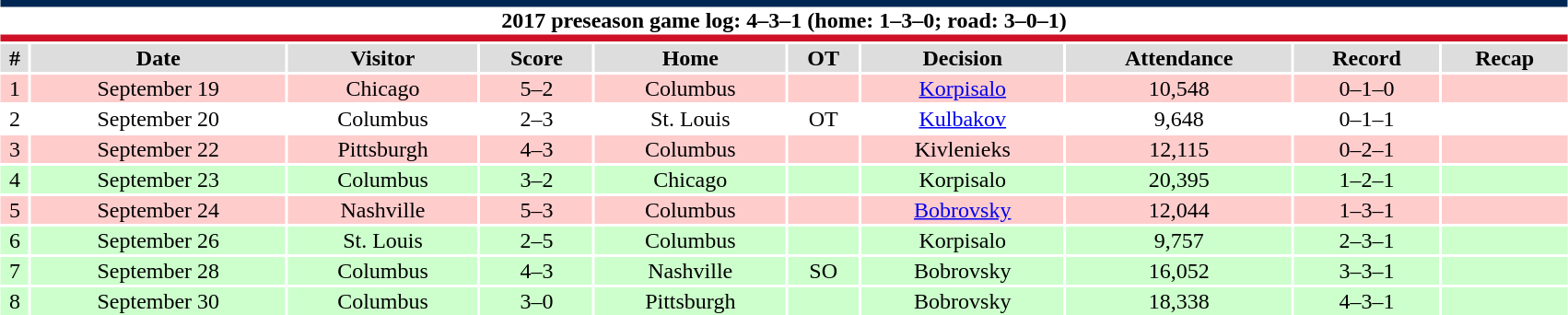<table class="toccolours collapsible collapsed" style="width:90%; clear:both; margin:1.5em auto; text-align:center;">
<tr>
<th colspan=10 style="background:#FFFFFF; border-top:#002654 5px solid; border-bottom:#CE1126 5px solid;">2017 preseason game log: 4–3–1 (home: 1–3–0; road: 3–0–1)</th>
</tr>
<tr style="background:#ddd;">
<th>#</th>
<th>Date</th>
<th>Visitor</th>
<th>Score</th>
<th>Home</th>
<th>OT</th>
<th>Decision</th>
<th>Attendance</th>
<th>Record</th>
<th>Recap</th>
</tr>
<tr style="background:#fcc;">
<td>1</td>
<td>September 19</td>
<td>Chicago</td>
<td>5–2</td>
<td>Columbus</td>
<td></td>
<td><a href='#'>Korpisalo</a></td>
<td>10,548</td>
<td>0–1–0</td>
<td></td>
</tr>
<tr style="background:#fff;">
<td>2</td>
<td>September 20</td>
<td>Columbus</td>
<td>2–3</td>
<td>St. Louis</td>
<td>OT</td>
<td><a href='#'>Kulbakov</a></td>
<td>9,648</td>
<td>0–1–1</td>
<td></td>
</tr>
<tr style="background:#fcc;">
<td>3</td>
<td>September 22</td>
<td>Pittsburgh</td>
<td>4–3</td>
<td>Columbus</td>
<td></td>
<td>Kivlenieks</td>
<td>12,115</td>
<td>0–2–1</td>
<td></td>
</tr>
<tr style="background:#cfc;">
<td>4</td>
<td>September 23</td>
<td>Columbus</td>
<td>3–2</td>
<td>Chicago</td>
<td></td>
<td>Korpisalo</td>
<td>20,395</td>
<td>1–2–1</td>
<td></td>
</tr>
<tr style="background:#fcc;">
<td>5</td>
<td>September 24</td>
<td>Nashville</td>
<td>5–3</td>
<td>Columbus</td>
<td></td>
<td><a href='#'>Bobrovsky</a></td>
<td>12,044</td>
<td>1–3–1</td>
<td></td>
</tr>
<tr style="background:#cfc;">
<td>6</td>
<td>September 26</td>
<td>St. Louis</td>
<td>2–5</td>
<td>Columbus</td>
<td></td>
<td>Korpisalo</td>
<td>9,757</td>
<td>2–3–1</td>
<td></td>
</tr>
<tr style="background:#cfc;">
<td>7</td>
<td>September 28</td>
<td>Columbus</td>
<td>4–3</td>
<td>Nashville</td>
<td>SO</td>
<td>Bobrovsky</td>
<td>16,052</td>
<td>3–3–1</td>
<td></td>
</tr>
<tr style="background:#cfc;">
<td>8</td>
<td>September 30</td>
<td>Columbus</td>
<td>3–0</td>
<td>Pittsburgh</td>
<td></td>
<td>Bobrovsky</td>
<td>18,338</td>
<td>4–3–1</td>
<td></td>
</tr>
</table>
